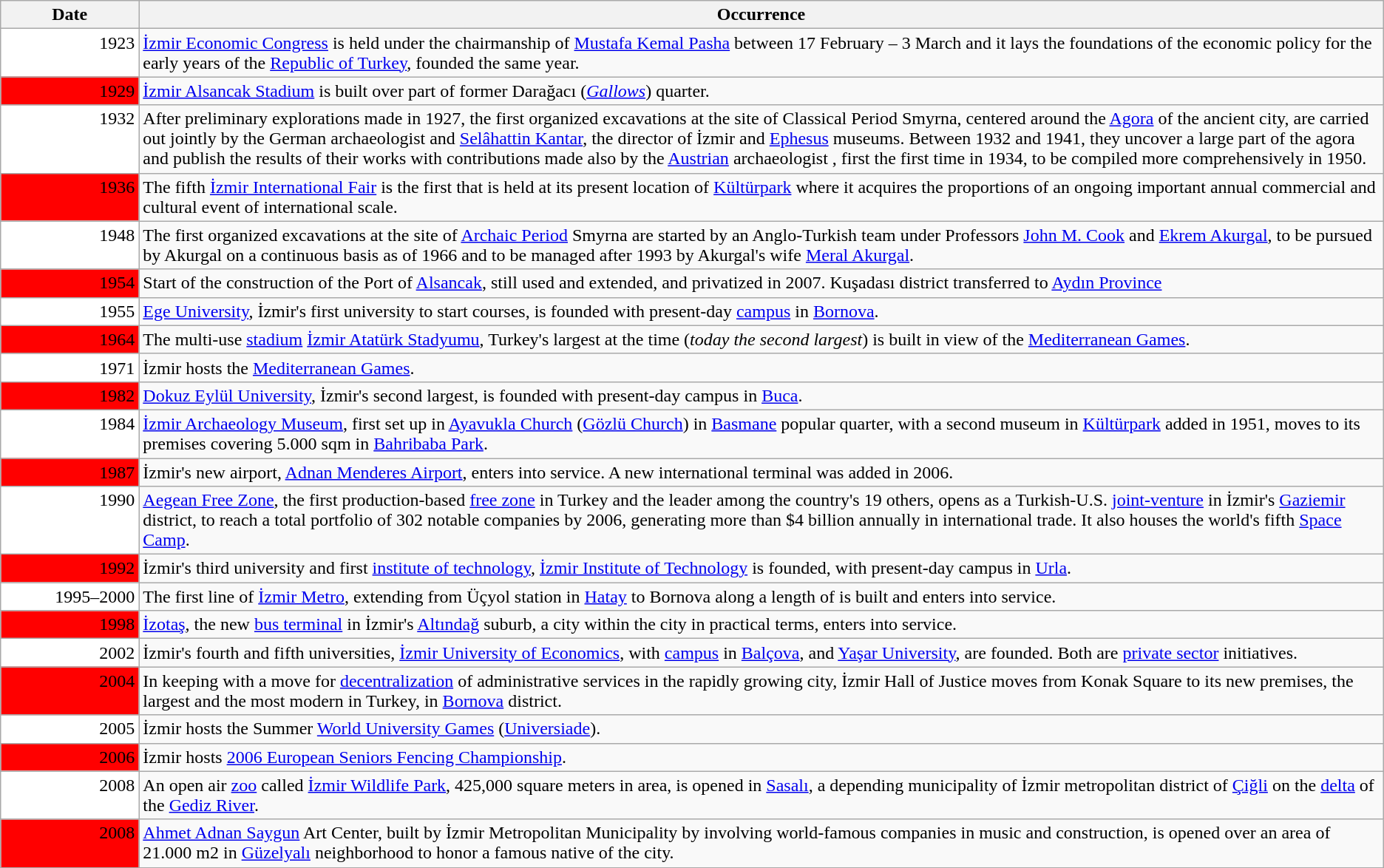<table class="wikitable">
<tr>
<th width="10%"><strong>Date</strong></th>
<th><strong>Occurrence</strong></th>
</tr>
<tr>
<td valign="top" align="right" style="background:White">1923</td>
<td><a href='#'>İzmir Economic Congress</a> is held under the chairmanship of <a href='#'>Mustafa Kemal Pasha</a> between 17 February – 3 March and it lays the foundations of the economic policy for the early years of the <a href='#'>Republic of Turkey</a>, founded the same year.</td>
</tr>
<tr>
<td valign="top" align="right" style="background:Red">1929</td>
<td><a href='#'>İzmir Alsancak Stadium</a> is built over part of former Darağacı (<em><a href='#'>Gallows</a></em>) quarter.</td>
</tr>
<tr>
<td valign="top" align="right" style="background:White">1932</td>
<td>After preliminary explorations made in 1927, the first organized excavations at the site of Classical Period Smyrna, centered around the <a href='#'>Agora</a> of the ancient city, are carried out jointly by the German archaeologist  and <a href='#'>Selâhattin Kantar</a>, the director of İzmir and <a href='#'>Ephesus</a> museums. Between 1932 and 1941, they uncover a large part of the agora and publish the results of their works with contributions made also by the <a href='#'>Austrian</a> archaeologist , first the first time in 1934, to be compiled more comprehensively in 1950.</td>
</tr>
<tr>
<td valign="top" align="right" style="background:Red">1936</td>
<td>The fifth <a href='#'>İzmir International Fair</a> is the first that is held at its present location of <a href='#'>Kültürpark</a> where it acquires the proportions of an ongoing important annual commercial and cultural event of international scale.</td>
</tr>
<tr>
<td valign="top" align="right" style="background:White">1948</td>
<td>The first organized excavations at the site of <a href='#'>Archaic Period</a> Smyrna are started by an Anglo-Turkish team under Professors <a href='#'>John M. Cook</a> and <a href='#'>Ekrem Akurgal</a>, to be pursued by Akurgal on a continuous basis as of 1966 and to be managed after 1993 by Akurgal's wife <a href='#'>Meral Akurgal</a>.</td>
</tr>
<tr>
<td valign="top" align="right" style="background:Red">1954</td>
<td>Start of the construction of the Port of <a href='#'>Alsancak</a>, still used and extended, and privatized in 2007. Kuşadası district transferred to <a href='#'>Aydın Province</a></td>
</tr>
<tr>
<td valign="top" align="right" style="background:White">1955</td>
<td><a href='#'>Ege University</a>, İzmir's first university to start courses, is founded with present-day <a href='#'>campus</a> in <a href='#'>Bornova</a>.</td>
</tr>
<tr>
<td valign="top" align="right" style="background:Red">1964</td>
<td>The multi-use <a href='#'>stadium</a> <a href='#'>İzmir Atatürk Stadyumu</a>, Turkey's largest at the time (<em>today the second largest</em>) is built in view of the <a href='#'>Mediterranean Games</a>.</td>
</tr>
<tr>
<td valign="top" align="right" style="background:White">1971</td>
<td>İzmir hosts the <a href='#'>Mediterranean Games</a>.</td>
</tr>
<tr>
<td valign="top" align="right" style="background:Red">1982</td>
<td><a href='#'>Dokuz Eylül University</a>, İzmir's second largest, is founded with present-day campus in <a href='#'>Buca</a>.</td>
</tr>
<tr>
<td valign="top" align="right" style="background:White">1984</td>
<td><a href='#'>İzmir Archaeology Museum</a>, first set up in <a href='#'>Ayavukla Church</a> (<a href='#'>Gözlü Church</a>) in <a href='#'>Basmane</a> popular quarter, with a second museum in <a href='#'>Kültürpark</a> added in 1951, moves to its premises covering 5.000 sqm in <a href='#'>Bahribaba Park</a>.</td>
</tr>
<tr>
<td valign="top" align="right" style="background:Red">1987</td>
<td>İzmir's new airport, <a href='#'>Adnan Menderes Airport</a>, enters into service. A new international terminal was added in 2006.</td>
</tr>
<tr>
<td valign="top" align="right" style="background:White">1990</td>
<td><a href='#'>Aegean Free Zone</a>, the first production-based <a href='#'>free zone</a> in Turkey and the leader among the country's 19 others, opens as a Turkish-U.S. <a href='#'>joint-venture</a> in İzmir's <a href='#'>Gaziemir</a> district, to reach a total portfolio of 302 notable companies by 2006, generating more than $4 billion annually in international trade. It also houses the world's fifth <a href='#'>Space Camp</a>.</td>
</tr>
<tr>
<td valign="top" align="right" style="background:Red">1992</td>
<td>İzmir's third university and first <a href='#'>institute of technology</a>, <a href='#'>İzmir Institute of Technology</a> is founded, with present-day campus in <a href='#'>Urla</a>.</td>
</tr>
<tr>
<td valign="top" align="right" style="background:White">1995–2000</td>
<td>The first line of <a href='#'>İzmir Metro</a>, extending from Üçyol station in <a href='#'>Hatay</a> to Bornova along a length of  is built and enters into service.</td>
</tr>
<tr>
<td valign="top" align="right" style="background:Red">1998</td>
<td><a href='#'>İzotaş</a>, the new <a href='#'>bus terminal</a> in İzmir's <a href='#'>Altındağ</a> suburb, a city within the city in practical terms, enters into service.</td>
</tr>
<tr>
<td valign="top" align="right" style="background:White">2002</td>
<td>İzmir's fourth and fifth universities, <a href='#'>İzmir University of Economics</a>, with <a href='#'>campus</a> in <a href='#'>Balçova</a>, and <a href='#'>Yaşar University</a>, are founded. Both are <a href='#'>private sector</a> initiatives.</td>
</tr>
<tr>
<td valign="top" align="right" style="background:Red">2004</td>
<td>In keeping with a move for <a href='#'>decentralization</a> of administrative services in the rapidly growing city, İzmir Hall of Justice moves from Konak Square to its new premises, the largest and the most modern in Turkey, in <a href='#'>Bornova</a> district.<br></td>
</tr>
<tr>
<td valign="top" align="right" style="background:White">2005</td>
<td>İzmir hosts the Summer <a href='#'>World University Games</a> (<a href='#'>Universiade</a>).</td>
</tr>
<tr>
<td valign="top" align="right" style="background:Red">2006</td>
<td>İzmir hosts <a href='#'>2006 European Seniors Fencing Championship</a>.</td>
</tr>
<tr>
<td valign="top" align="right" style="background:White">2008</td>
<td>An open air <a href='#'>zoo</a> called <a href='#'>İzmir Wildlife Park</a>, 425,000 square meters in area, is opened in <a href='#'>Sasalı</a>, a depending municipality of İzmir metropolitan district of <a href='#'>Çiğli</a> on the <a href='#'>delta</a> of the <a href='#'>Gediz River</a>.</td>
</tr>
<tr>
<td valign="top" align="right" style="background:Red">2008</td>
<td><a href='#'>Ahmet Adnan Saygun</a> Art Center, built by İzmir Metropolitan Municipality by involving world-famous companies in music and construction, is opened over an area of 21.000 m2 in <a href='#'>Güzelyalı</a> neighborhood to honor a famous native of the city.</td>
</tr>
</table>
